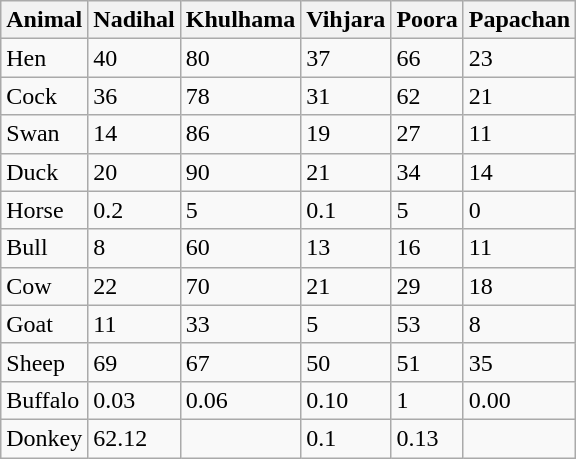<table class="wikitable">
<tr>
<th>Animal</th>
<th>Nadihal</th>
<th>Khulhama</th>
<th>Vihjara</th>
<th>Poora</th>
<th>Papachan</th>
</tr>
<tr>
<td>Hen</td>
<td>40</td>
<td>80</td>
<td>37</td>
<td>66</td>
<td>23</td>
</tr>
<tr>
<td>Cock</td>
<td>36</td>
<td>78</td>
<td>31</td>
<td>62</td>
<td>21</td>
</tr>
<tr>
<td>Swan</td>
<td>14</td>
<td>86</td>
<td>19</td>
<td>27</td>
<td>11</td>
</tr>
<tr>
<td>Duck</td>
<td>20</td>
<td>90</td>
<td>21</td>
<td>34</td>
<td>14</td>
</tr>
<tr>
<td>Horse</td>
<td>0.2</td>
<td>5</td>
<td>0.1</td>
<td>5</td>
<td>0</td>
</tr>
<tr>
<td>Bull</td>
<td>8</td>
<td>60</td>
<td>13</td>
<td>16</td>
<td>11</td>
</tr>
<tr>
<td>Cow</td>
<td>22</td>
<td>70</td>
<td>21</td>
<td>29</td>
<td>18</td>
</tr>
<tr>
<td>Goat</td>
<td>11</td>
<td>33</td>
<td>5</td>
<td>53</td>
<td>8</td>
</tr>
<tr>
<td>Sheep</td>
<td>69</td>
<td>67</td>
<td>50</td>
<td>51</td>
<td>35</td>
</tr>
<tr>
<td>Buffalo</td>
<td>0.03</td>
<td>0.06</td>
<td>0.10</td>
<td>1</td>
<td>0.00</td>
</tr>
<tr>
<td>Donkey</td>
<td>62.12</td>
<td></td>
<td>0.1</td>
<td>0.13</td>
<td></td>
</tr>
</table>
